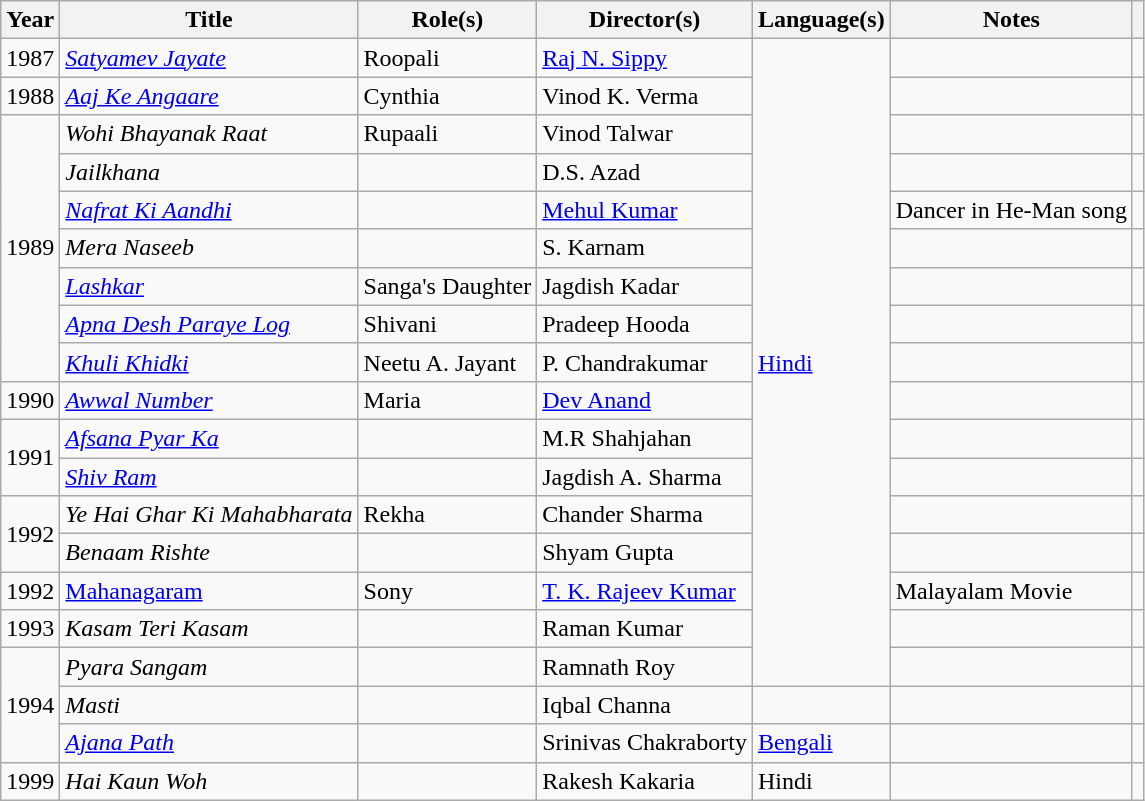<table class="wikitable sortable">
<tr>
<th scope="col">Year</th>
<th scope="col">Title</th>
<th scope="col">Role(s)</th>
<th scope="col">Director(s)</th>
<th scope="col">Language(s)</th>
<th scope="col" class="unsortable">Notes</th>
<th scope="col" class="unsortable"></th>
</tr>
<tr>
<td>1987</td>
<td><em><a href='#'>Satyamev Jayate</a></em></td>
<td>Roopali</td>
<td><a href='#'>Raj N. Sippy</a></td>
<td rowspan="17"><a href='#'>Hindi</a></td>
<td></td>
<td></td>
</tr>
<tr>
<td>1988</td>
<td><em><a href='#'>Aaj Ke Angaare</a></em></td>
<td>Cynthia</td>
<td>Vinod K. Verma</td>
<td></td>
<td></td>
</tr>
<tr>
<td rowspan="7">1989</td>
<td><em>Wohi Bhayanak Raat</em></td>
<td>Rupaali</td>
<td>Vinod Talwar</td>
<td></td>
<td></td>
</tr>
<tr>
<td><em>Jailkhana</em></td>
<td></td>
<td>D.S. Azad</td>
<td></td>
<td></td>
</tr>
<tr>
<td><em><a href='#'>Nafrat Ki Aandhi</a></em></td>
<td></td>
<td><a href='#'>Mehul Kumar</a></td>
<td>Dancer in He-Man song</td>
<td></td>
</tr>
<tr>
<td><em>Mera Naseeb</em></td>
<td></td>
<td>S. Karnam</td>
<td></td>
<td></td>
</tr>
<tr>
<td><em><a href='#'>Lashkar</a></em></td>
<td>Sanga's Daughter</td>
<td>Jagdish Kadar</td>
<td></td>
<td></td>
</tr>
<tr>
<td><em><a href='#'>Apna Desh Paraye Log</a></em></td>
<td>Shivani</td>
<td>Pradeep Hooda</td>
<td></td>
<td></td>
</tr>
<tr>
<td><em><a href='#'>Khuli Khidki</a></em></td>
<td>Neetu A. Jayant</td>
<td>P. Chandrakumar</td>
<td></td>
<td></td>
</tr>
<tr>
<td>1990</td>
<td><em><a href='#'>Awwal Number</a></em></td>
<td>Maria</td>
<td><a href='#'>Dev Anand</a></td>
<td></td>
<td></td>
</tr>
<tr>
<td rowspan="2">1991</td>
<td><em><a href='#'>Afsana Pyar Ka</a></em></td>
<td></td>
<td>M.R Shahjahan</td>
<td></td>
<td></td>
</tr>
<tr>
<td><em><a href='#'>Shiv Ram</a></em></td>
<td></td>
<td>Jagdish A. Sharma</td>
<td></td>
<td></td>
</tr>
<tr>
<td rowspan="2">1992</td>
<td><em>Ye Hai Ghar Ki Mahabharata</em></td>
<td>Rekha</td>
<td>Chander Sharma</td>
<td></td>
<td></td>
</tr>
<tr>
<td><em>Benaam Rishte</em></td>
<td></td>
<td>Shyam Gupta</td>
<td></td>
<td></td>
</tr>
<tr>
<td>1992</td>
<td><a href='#'>Mahanagaram</a></td>
<td>Sony</td>
<td><a href='#'>T. K. Rajeev Kumar</a></td>
<td>Malayalam Movie</td>
<td></td>
</tr>
<tr>
<td>1993</td>
<td><em>Kasam Teri Kasam</em></td>
<td></td>
<td>Raman Kumar</td>
<td></td>
<td></td>
</tr>
<tr>
<td rowspan="3">1994</td>
<td><em>Pyara Sangam</em></td>
<td></td>
<td>Ramnath Roy</td>
<td></td>
<td></td>
</tr>
<tr>
<td><em>Masti</em></td>
<td></td>
<td>Iqbal Channa</td>
<td></td>
<td></td>
</tr>
<tr>
<td><em><a href='#'>Ajana Path</a></em></td>
<td></td>
<td>Srinivas Chakraborty</td>
<td><a href='#'>Bengali</a></td>
<td></td>
<td></td>
</tr>
<tr>
<td>1999</td>
<td><em>Hai Kaun Woh</em></td>
<td></td>
<td>Rakesh Kakaria</td>
<td>Hindi</td>
<td></td>
<td></td>
</tr>
</table>
